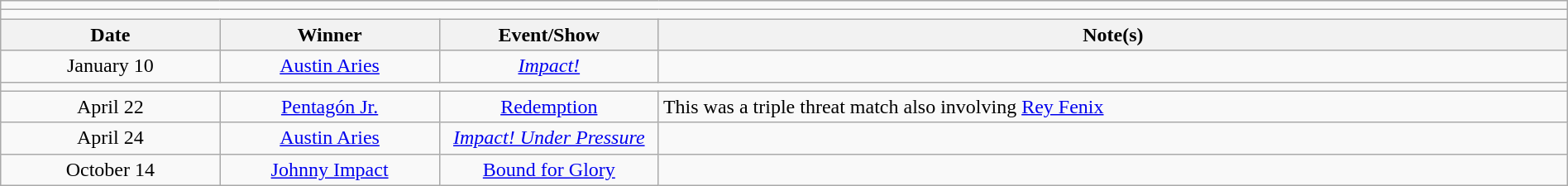<table class="wikitable" style="text-align:center; width:100%;">
<tr>
<td colspan="5"></td>
</tr>
<tr>
<td colspan="5"><strong></strong></td>
</tr>
<tr>
<th width=14%>Date</th>
<th width=14%>Winner</th>
<th width=14%>Event/Show</th>
<th width=58%>Note(s)</th>
</tr>
<tr>
<td>January 10<br></td>
<td><a href='#'>Austin Aries</a></td>
<td><em><a href='#'>Impact!</a></em></td>
<td></td>
</tr>
<tr>
<td colspan="5"></td>
</tr>
<tr>
<td>April 22</td>
<td><a href='#'>Pentagón Jr.</a></td>
<td><a href='#'>Redemption</a></td>
<td align=left>This was a triple threat match also involving <a href='#'>Rey Fenix</a></td>
</tr>
<tr>
<td>April 24<br></td>
<td><a href='#'>Austin Aries</a></td>
<td><em><a href='#'>Impact! Under Pressure</a></em></td>
<td></td>
</tr>
<tr>
<td>October 14</td>
<td><a href='#'>Johnny Impact</a></td>
<td><a href='#'>Bound for Glory</a></td>
<td></td>
</tr>
</table>
